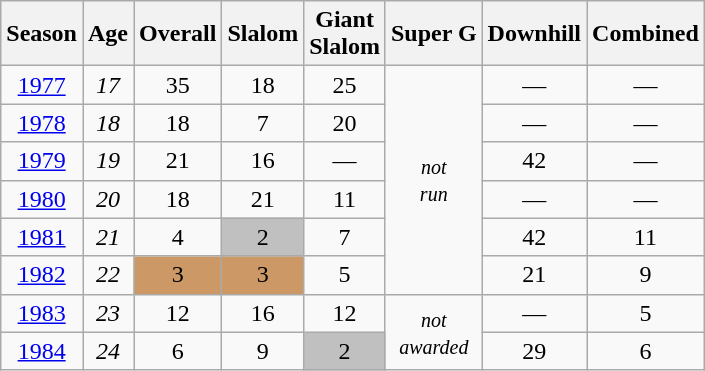<table class=wikitable style="text-align:center">
<tr>
<th>Season</th>
<th>Age</th>
<th>Overall</th>
<th>Slalom</th>
<th>Giant<br>Slalom</th>
<th>Super G</th>
<th>Downhill</th>
<th>Combined</th>
</tr>
<tr>
<td><a href='#'>1977</a></td>
<td><em>17</em></td>
<td>35</td>
<td>18</td>
<td>25</td>
<td rowspan=6><small><em>not<br>run</em></small></td>
<td>—</td>
<td>—</td>
</tr>
<tr>
<td><a href='#'>1978</a></td>
<td><em>18</em></td>
<td>18</td>
<td>7</td>
<td>20</td>
<td>—</td>
<td>—</td>
</tr>
<tr>
<td><a href='#'>1979</a></td>
<td><em>19</em></td>
<td>21</td>
<td>16</td>
<td>—</td>
<td>42</td>
<td>—</td>
</tr>
<tr>
<td><a href='#'>1980</a></td>
<td><em>20</em></td>
<td>18</td>
<td>21</td>
<td>11</td>
<td>—</td>
<td>—</td>
</tr>
<tr>
<td><a href='#'>1981</a></td>
<td><em>21</em></td>
<td>4</td>
<td bgcolor="silver">2</td>
<td>7</td>
<td>42</td>
<td>11</td>
</tr>
<tr>
<td><a href='#'>1982</a></td>
<td><em>22</em></td>
<td style="background:#c96;">3</td>
<td style="background:#c96;">3</td>
<td>5</td>
<td>21</td>
<td>9</td>
</tr>
<tr>
<td><a href='#'>1983</a></td>
<td><em>23</em></td>
<td>12</td>
<td>16</td>
<td>12</td>
<td rowspan=2><small><em>not<br>awarded</em></small></td>
<td>—</td>
<td>5</td>
</tr>
<tr>
<td><a href='#'>1984</a></td>
<td><em>24</em></td>
<td>6</td>
<td>9</td>
<td bgcolor="silver">2</td>
<td>29</td>
<td>6</td>
</tr>
</table>
